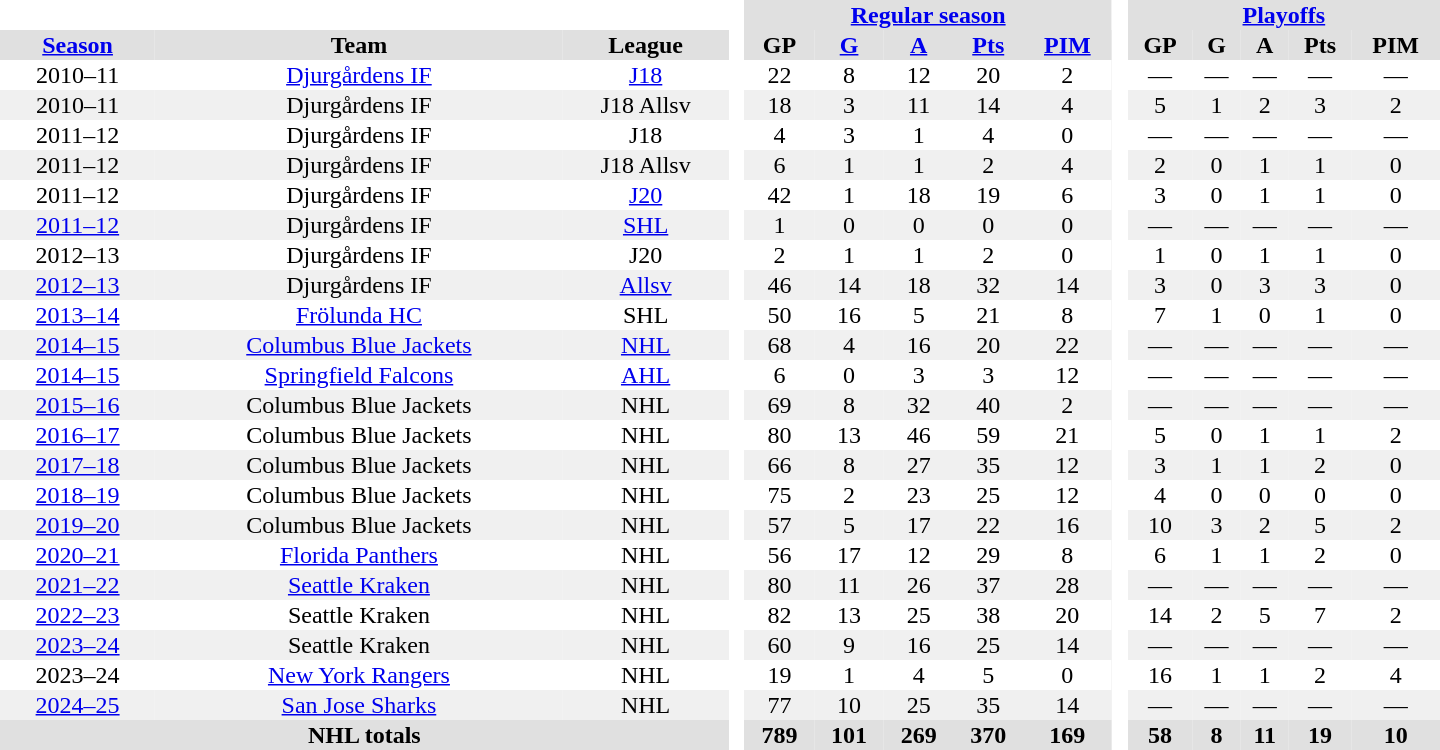<table border="0" cellpadding="1" cellspacing="0" style="text-align:center; width:60em;">
<tr bgcolor="#e0e0e0">
<th colspan="3" bgcolor="#ffffff"> </th>
<th rowspan="100" bgcolor="#ffffff"> </th>
<th colspan="5"><a href='#'>Regular season</a></th>
<th rowspan="100" bgcolor="#ffffff"> </th>
<th colspan="5"><a href='#'>Playoffs</a></th>
</tr>
<tr bgcolor="#e0e0e0">
<th><a href='#'>Season</a></th>
<th>Team</th>
<th>League</th>
<th>GP</th>
<th><a href='#'>G</a></th>
<th><a href='#'>A</a></th>
<th><a href='#'>Pts</a></th>
<th><a href='#'>PIM</a></th>
<th>GP</th>
<th>G</th>
<th>A</th>
<th>Pts</th>
<th>PIM</th>
</tr>
<tr>
<td>2010–11</td>
<td><a href='#'>Djurgårdens IF</a></td>
<td><a href='#'>J18</a></td>
<td>22</td>
<td>8</td>
<td>12</td>
<td>20</td>
<td>2</td>
<td>—</td>
<td>—</td>
<td>—</td>
<td>—</td>
<td>—</td>
</tr>
<tr bgcolor="#f0f0f0">
<td>2010–11</td>
<td>Djurgårdens IF</td>
<td>J18 Allsv</td>
<td>18</td>
<td>3</td>
<td>11</td>
<td>14</td>
<td>4</td>
<td>5</td>
<td>1</td>
<td>2</td>
<td>3</td>
<td>2</td>
</tr>
<tr>
<td>2011–12</td>
<td>Djurgårdens IF</td>
<td>J18</td>
<td>4</td>
<td>3</td>
<td>1</td>
<td>4</td>
<td>0</td>
<td>—</td>
<td>—</td>
<td>—</td>
<td>—</td>
<td>—</td>
</tr>
<tr bgcolor="#f0f0f0">
<td>2011–12</td>
<td>Djurgårdens IF</td>
<td>J18 Allsv</td>
<td>6</td>
<td>1</td>
<td>1</td>
<td>2</td>
<td>4</td>
<td>2</td>
<td>0</td>
<td>1</td>
<td>1</td>
<td>0</td>
</tr>
<tr>
<td>2011–12</td>
<td>Djurgårdens IF</td>
<td><a href='#'>J20</a></td>
<td>42</td>
<td>1</td>
<td>18</td>
<td>19</td>
<td>6</td>
<td>3</td>
<td>0</td>
<td>1</td>
<td>1</td>
<td>0</td>
</tr>
<tr bgcolor="#f0f0f0">
<td><a href='#'>2011–12</a></td>
<td>Djurgårdens IF</td>
<td><a href='#'>SHL</a></td>
<td>1</td>
<td>0</td>
<td>0</td>
<td>0</td>
<td>0</td>
<td>—</td>
<td>—</td>
<td>—</td>
<td>—</td>
<td>—</td>
</tr>
<tr>
<td>2012–13</td>
<td>Djurgårdens IF</td>
<td>J20</td>
<td>2</td>
<td>1</td>
<td>1</td>
<td>2</td>
<td>0</td>
<td>1</td>
<td>0</td>
<td>1</td>
<td>1</td>
<td>0</td>
</tr>
<tr bgcolor="#f0f0f0">
<td><a href='#'>2012–13</a></td>
<td>Djurgårdens IF</td>
<td><a href='#'>Allsv</a></td>
<td>46</td>
<td>14</td>
<td>18</td>
<td>32</td>
<td>14</td>
<td>3</td>
<td>0</td>
<td>3</td>
<td>3</td>
<td>0</td>
</tr>
<tr>
<td><a href='#'>2013–14</a></td>
<td><a href='#'>Frölunda HC</a></td>
<td>SHL</td>
<td>50</td>
<td>16</td>
<td>5</td>
<td>21</td>
<td>8</td>
<td>7</td>
<td>1</td>
<td>0</td>
<td>1</td>
<td>0</td>
</tr>
<tr bgcolor="#f0f0f0">
<td><a href='#'>2014–15</a></td>
<td><a href='#'>Columbus Blue Jackets</a></td>
<td><a href='#'>NHL</a></td>
<td>68</td>
<td>4</td>
<td>16</td>
<td>20</td>
<td>22</td>
<td>—</td>
<td>—</td>
<td>—</td>
<td>—</td>
<td>—</td>
</tr>
<tr>
<td><a href='#'>2014–15</a></td>
<td><a href='#'>Springfield Falcons</a></td>
<td><a href='#'>AHL</a></td>
<td>6</td>
<td>0</td>
<td>3</td>
<td>3</td>
<td>12</td>
<td>—</td>
<td>—</td>
<td>—</td>
<td>—</td>
<td>—</td>
</tr>
<tr bgcolor="#f0f0f0">
<td><a href='#'>2015–16</a></td>
<td>Columbus Blue Jackets</td>
<td>NHL</td>
<td>69</td>
<td>8</td>
<td>32</td>
<td>40</td>
<td>2</td>
<td>—</td>
<td>—</td>
<td>—</td>
<td>—</td>
<td>—</td>
</tr>
<tr>
<td><a href='#'>2016–17</a></td>
<td>Columbus Blue Jackets</td>
<td>NHL</td>
<td>80</td>
<td>13</td>
<td>46</td>
<td>59</td>
<td>21</td>
<td>5</td>
<td>0</td>
<td>1</td>
<td>1</td>
<td>2</td>
</tr>
<tr bgcolor="#f0f0f0">
<td><a href='#'>2017–18</a></td>
<td>Columbus Blue Jackets</td>
<td>NHL</td>
<td>66</td>
<td>8</td>
<td>27</td>
<td>35</td>
<td>12</td>
<td>3</td>
<td>1</td>
<td>1</td>
<td>2</td>
<td>0</td>
</tr>
<tr>
<td><a href='#'>2018–19</a></td>
<td>Columbus Blue Jackets</td>
<td>NHL</td>
<td>75</td>
<td>2</td>
<td>23</td>
<td>25</td>
<td>12</td>
<td>4</td>
<td>0</td>
<td>0</td>
<td>0</td>
<td>0</td>
</tr>
<tr bgcolor="#f0f0f0">
<td><a href='#'>2019–20</a></td>
<td>Columbus Blue Jackets</td>
<td>NHL</td>
<td>57</td>
<td>5</td>
<td>17</td>
<td>22</td>
<td>16</td>
<td>10</td>
<td>3</td>
<td>2</td>
<td>5</td>
<td>2</td>
</tr>
<tr>
<td><a href='#'>2020–21</a></td>
<td><a href='#'>Florida Panthers</a></td>
<td>NHL</td>
<td>56</td>
<td>17</td>
<td>12</td>
<td>29</td>
<td>8</td>
<td>6</td>
<td>1</td>
<td>1</td>
<td>2</td>
<td>0</td>
</tr>
<tr bgcolor="#f0f0f0">
<td><a href='#'>2021–22</a></td>
<td><a href='#'>Seattle Kraken</a></td>
<td>NHL</td>
<td>80</td>
<td>11</td>
<td>26</td>
<td>37</td>
<td>28</td>
<td>—</td>
<td>—</td>
<td>—</td>
<td>—</td>
<td>—</td>
</tr>
<tr>
<td><a href='#'>2022–23</a></td>
<td>Seattle Kraken</td>
<td>NHL</td>
<td>82</td>
<td>13</td>
<td>25</td>
<td>38</td>
<td>20</td>
<td>14</td>
<td>2</td>
<td>5</td>
<td>7</td>
<td>2</td>
</tr>
<tr bgcolor="#f0f0f0">
<td><a href='#'>2023–24</a></td>
<td>Seattle Kraken</td>
<td>NHL</td>
<td>60</td>
<td>9</td>
<td>16</td>
<td>25</td>
<td>14</td>
<td>—</td>
<td>—</td>
<td>—</td>
<td>—</td>
<td>—</td>
</tr>
<tr>
<td>2023–24</td>
<td><a href='#'>New York Rangers</a></td>
<td>NHL</td>
<td>19</td>
<td>1</td>
<td>4</td>
<td>5</td>
<td>0</td>
<td>16</td>
<td>1</td>
<td>1</td>
<td>2</td>
<td>4</td>
</tr>
<tr bgcolor="#f0f0f0">
<td><a href='#'>2024–25</a></td>
<td><a href='#'>San Jose Sharks</a></td>
<td>NHL</td>
<td>77</td>
<td>10</td>
<td>25</td>
<td>35</td>
<td>14</td>
<td>—</td>
<td>—</td>
<td>—</td>
<td>—</td>
<td>—</td>
</tr>
<tr bgcolor="#e0e0e0">
<th colspan="3">NHL totals</th>
<th>789</th>
<th>101</th>
<th>269</th>
<th>370</th>
<th>169</th>
<th>58</th>
<th>8</th>
<th>11</th>
<th>19</th>
<th>10</th>
</tr>
</table>
